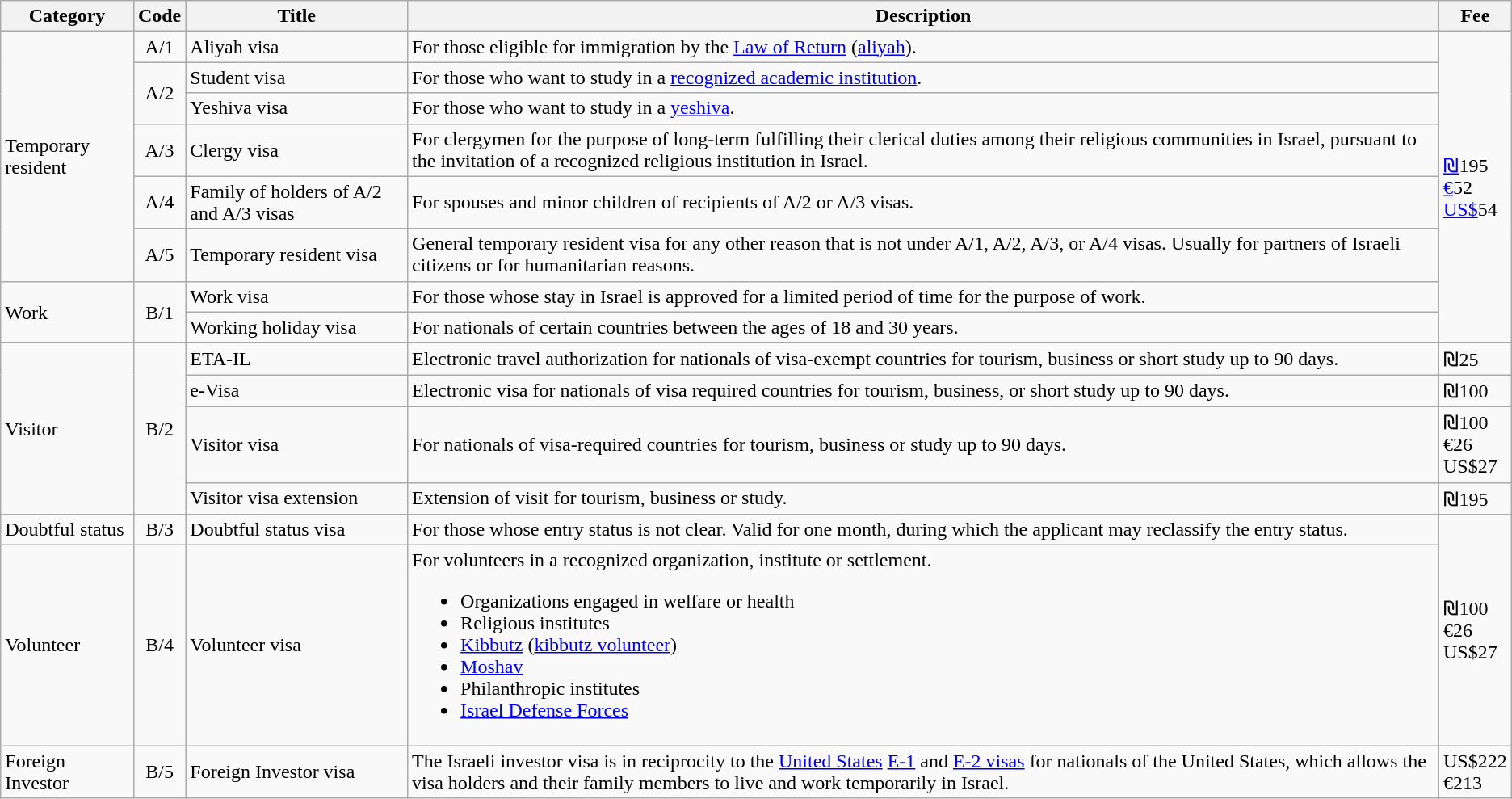<table class="wikitable">
<tr>
<th>Category</th>
<th>Code</th>
<th>Title</th>
<th>Description</th>
<th>Fee</th>
</tr>
<tr>
<td rowspan="6">Temporary resident</td>
<td style="text-align:center;">A/1</td>
<td>Aliyah visa</td>
<td>For those eligible for immigration by the <a href='#'>Law of Return</a> (<a href='#'>aliyah</a>).</td>
<td rowspan=8><a href='#'>₪</a>195<br><a href='#'>€</a>52<br><a href='#'>US$</a>54</td>
</tr>
<tr>
<td rowspan="2" style="text-align:center;">A/2</td>
<td>Student visa</td>
<td>For those who want to study in a <a href='#'>recognized academic institution</a>.</td>
</tr>
<tr>
<td>Yeshiva visa</td>
<td>For those who want to study in a <a href='#'>yeshiva</a>.</td>
</tr>
<tr>
<td style="text-align:center;">A/3</td>
<td>Clergy visa</td>
<td>For clergymen for the purpose of long-term fulfilling their clerical duties among their religious communities in Israel, pursuant to the invitation of a recognized religious institution in Israel.</td>
</tr>
<tr>
<td style="text-align:center;">A/4</td>
<td>Family of holders of A/2 and A/3 visas</td>
<td>For spouses and minor children of recipients of A/2 or A/3 visas.</td>
</tr>
<tr>
<td style="text-align:center;">A/5</td>
<td>Temporary resident visa</td>
<td>General temporary resident visa for any other reason that is not under A/1, A/2, A/3, or A/4 visas. Usually for partners of Israeli citizens or for humanitarian reasons.</td>
</tr>
<tr>
<td rowspan="2">Work</td>
<td rowspan="2" style="text-align:center;">B/1</td>
<td>Work visa</td>
<td>For those whose stay in Israel is approved for a limited period of time for the purpose of work.</td>
</tr>
<tr>
<td>Working holiday visa</td>
<td>For nationals of certain countries between the ages of 18 and 30 years.</td>
</tr>
<tr>
<td rowspan="4">Visitor</td>
<td rowspan="4" style="text-align:center;">B/2</td>
<td>ETA-IL</td>
<td>Electronic travel authorization for nationals of visa-exempt countries for tourism, business or short study up to 90 days.</td>
<td>₪25</td>
</tr>
<tr>
<td>e-Visa</td>
<td>Electronic visa for nationals of visa required countries for tourism, business, or short study up to 90 days.</td>
<td>₪100</td>
</tr>
<tr>
<td>Visitor visa</td>
<td>For nationals of visa-required countries for tourism, business or study up to 90 days.</td>
<td>₪100<br>€26<br>US$27</td>
</tr>
<tr>
<td>Visitor visa extension</td>
<td>Extension of visit for tourism, business or study.</td>
<td>₪195</td>
</tr>
<tr>
<td>Doubtful status</td>
<td style="text-align:center;">B/3</td>
<td>Doubtful status visa</td>
<td>For those whose entry status is not clear. Valid for one month, during which the applicant may reclassify the entry status.</td>
<td rowspan=2>₪100<br>€26<br>US$27</td>
</tr>
<tr>
<td>Volunteer</td>
<td style="text-align:center;">B/4</td>
<td>Volunteer visa</td>
<td>For volunteers in a recognized organization, institute or settlement.<br><ul><li>Organizations engaged in welfare or health</li><li>Religious institutes</li><li><a href='#'>Kibbutz</a> (<a href='#'>kibbutz volunteer</a>)</li><li><a href='#'>Moshav</a></li><li>Philanthropic institutes</li><li><a href='#'>Israel Defense Forces</a></li></ul></td>
</tr>
<tr>
<td>Foreign Investor</td>
<td style="text-align:center;">B/5</td>
<td>Foreign Investor visa</td>
<td>The Israeli investor visa is in reciprocity to the <a href='#'>United States</a> <a href='#'>E-1</a> and <a href='#'>E-2 visas</a> for nationals of the United States, which allows the visa holders and their family members to live and work temporarily in Israel.</td>
<td>US$222<br>€213</td>
</tr>
</table>
